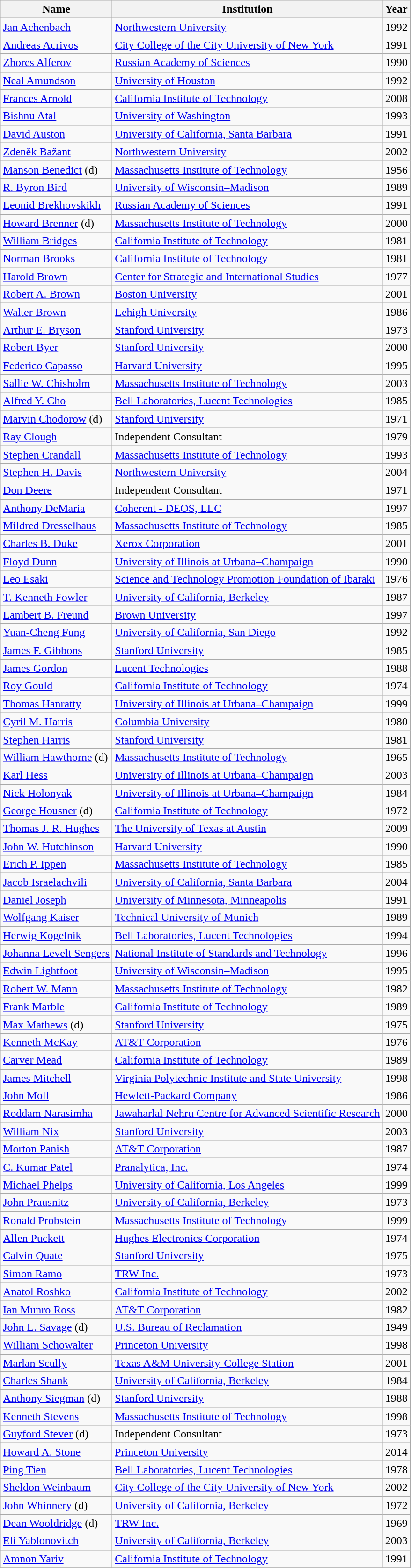<table class="wikitable sortable">
<tr>
<th>Name</th>
<th>Institution</th>
<th>Year</th>
</tr>
<tr>
<td><a href='#'>Jan Achenbach</a></td>
<td><a href='#'>Northwestern University</a></td>
<td>1992</td>
</tr>
<tr --->
<td><a href='#'>Andreas Acrivos</a></td>
<td><a href='#'>City College of the City University of New York</a></td>
<td>1991</td>
</tr>
<tr --->
<td><a href='#'>Zhores Alferov</a></td>
<td><a href='#'>Russian Academy of Sciences</a></td>
<td>1990</td>
</tr>
<tr --->
<td><a href='#'>Neal Amundson</a></td>
<td><a href='#'>University of Houston</a></td>
<td>1992</td>
</tr>
<tr --->
<td><a href='#'>Frances Arnold</a></td>
<td><a href='#'>California Institute of Technology</a></td>
<td>2008</td>
</tr>
<tr --->
<td><a href='#'>Bishnu Atal</a></td>
<td><a href='#'>University of Washington</a></td>
<td>1993</td>
</tr>
<tr --->
<td><a href='#'>David Auston</a></td>
<td><a href='#'>University of California, Santa Barbara</a></td>
<td>1991</td>
</tr>
<tr --->
<td><a href='#'>Zdeněk Bažant</a></td>
<td><a href='#'>Northwestern University</a></td>
<td>2002</td>
</tr>
<tr --->
<td><a href='#'>Manson Benedict</a> (d)</td>
<td><a href='#'>Massachusetts Institute of Technology</a></td>
<td>1956</td>
</tr>
<tr --->
<td><a href='#'>R. Byron Bird</a></td>
<td><a href='#'>University of Wisconsin–Madison</a></td>
<td>1989</td>
</tr>
<tr --->
<td><a href='#'>Leonid Brekhovskikh</a></td>
<td><a href='#'>Russian Academy of Sciences</a></td>
<td>1991</td>
</tr>
<tr --->
<td><a href='#'>Howard Brenner</a> (d)</td>
<td><a href='#'>Massachusetts Institute of Technology</a></td>
<td>2000</td>
</tr>
<tr --->
<td><a href='#'>William Bridges</a></td>
<td><a href='#'>California Institute of Technology</a></td>
<td>1981</td>
</tr>
<tr --->
<td><a href='#'>Norman Brooks</a></td>
<td><a href='#'>California Institute of Technology</a></td>
<td>1981</td>
</tr>
<tr --->
<td><a href='#'>Harold Brown</a></td>
<td><a href='#'>Center for Strategic and International Studies</a></td>
<td>1977</td>
</tr>
<tr --->
<td><a href='#'>Robert A. Brown</a></td>
<td><a href='#'>Boston University</a></td>
<td>2001</td>
</tr>
<tr --->
<td><a href='#'>Walter Brown</a></td>
<td><a href='#'>Lehigh University</a></td>
<td>1986</td>
</tr>
<tr --->
<td><a href='#'>Arthur E. Bryson</a></td>
<td><a href='#'>Stanford University</a></td>
<td>1973</td>
</tr>
<tr --->
<td><a href='#'>Robert Byer</a></td>
<td><a href='#'>Stanford University</a></td>
<td>2000</td>
</tr>
<tr --->
<td><a href='#'>Federico Capasso</a></td>
<td><a href='#'>Harvard University</a></td>
<td>1995</td>
</tr>
<tr --->
<td><a href='#'>Sallie W. Chisholm</a></td>
<td><a href='#'>Massachusetts Institute of Technology</a></td>
<td>2003</td>
</tr>
<tr --->
<td><a href='#'>Alfred Y. Cho</a></td>
<td><a href='#'>Bell Laboratories, Lucent Technologies</a></td>
<td>1985</td>
</tr>
<tr --->
<td><a href='#'>Marvin Chodorow</a> (d)</td>
<td><a href='#'>Stanford University</a></td>
<td>1971</td>
</tr>
<tr --->
<td><a href='#'>Ray Clough</a></td>
<td>Independent Consultant</td>
<td>1979</td>
</tr>
<tr --->
<td><a href='#'>Stephen Crandall</a></td>
<td><a href='#'>Massachusetts Institute of Technology</a></td>
<td>1993</td>
</tr>
<tr --->
<td><a href='#'>Stephen H. Davis</a></td>
<td><a href='#'>Northwestern University</a></td>
<td>2004</td>
</tr>
<tr --->
<td><a href='#'>Don Deere</a></td>
<td>Independent Consultant</td>
<td>1971</td>
</tr>
<tr --->
<td><a href='#'>Anthony DeMaria</a></td>
<td><a href='#'>Coherent - DEOS, LLC</a></td>
<td>1997</td>
</tr>
<tr --->
<td><a href='#'>Mildred Dresselhaus</a></td>
<td><a href='#'>Massachusetts Institute of Technology</a></td>
<td>1985</td>
</tr>
<tr --->
<td><a href='#'>Charles B. Duke</a></td>
<td><a href='#'>Xerox Corporation</a></td>
<td>2001</td>
</tr>
<tr --->
<td><a href='#'>Floyd Dunn</a></td>
<td><a href='#'>University of Illinois at Urbana–Champaign</a></td>
<td>1990</td>
</tr>
<tr --->
<td><a href='#'>Leo Esaki</a></td>
<td><a href='#'>Science and Technology Promotion Foundation of Ibaraki</a></td>
<td>1976</td>
</tr>
<tr --->
<td><a href='#'>T. Kenneth Fowler</a></td>
<td><a href='#'>University of California, Berkeley</a></td>
<td>1987</td>
</tr>
<tr --->
<td><a href='#'>Lambert B. Freund</a></td>
<td><a href='#'>Brown University</a></td>
<td>1997</td>
</tr>
<tr --->
<td><a href='#'>Yuan-Cheng Fung</a></td>
<td><a href='#'>University of California, San Diego</a></td>
<td>1992</td>
</tr>
<tr --->
<td><a href='#'>James F. Gibbons</a></td>
<td><a href='#'>Stanford University</a></td>
<td>1985</td>
</tr>
<tr --->
<td><a href='#'>James Gordon</a></td>
<td><a href='#'>Lucent Technologies</a></td>
<td>1988</td>
</tr>
<tr --->
<td><a href='#'>Roy Gould</a></td>
<td><a href='#'>California Institute of Technology</a></td>
<td>1974</td>
</tr>
<tr --->
<td><a href='#'>Thomas Hanratty</a></td>
<td><a href='#'>University of Illinois at Urbana–Champaign</a></td>
<td>1999</td>
</tr>
<tr --->
<td><a href='#'>Cyril M. Harris</a></td>
<td><a href='#'>Columbia University</a></td>
<td>1980</td>
</tr>
<tr --->
<td><a href='#'>Stephen Harris</a></td>
<td><a href='#'>Stanford University</a></td>
<td>1981</td>
</tr>
<tr --->
<td><a href='#'>William Hawthorne</a> (d)</td>
<td><a href='#'>Massachusetts Institute of Technology</a></td>
<td>1965</td>
</tr>
<tr --->
<td><a href='#'>Karl Hess</a></td>
<td><a href='#'>University of Illinois at Urbana–Champaign</a></td>
<td>2003</td>
</tr>
<tr --->
<td><a href='#'>Nick Holonyak</a></td>
<td><a href='#'>University of Illinois at Urbana–Champaign</a></td>
<td>1984</td>
</tr>
<tr --->
<td><a href='#'>George Housner</a> (d)</td>
<td><a href='#'>California Institute of Technology</a></td>
<td>1972</td>
</tr>
<tr --->
<td><a href='#'>Thomas J. R. Hughes</a></td>
<td><a href='#'>The University of Texas at Austin</a></td>
<td>2009</td>
</tr>
<tr --->
<td><a href='#'>John W. Hutchinson</a></td>
<td><a href='#'>Harvard University</a></td>
<td>1990</td>
</tr>
<tr --->
<td><a href='#'>Erich P. Ippen</a></td>
<td><a href='#'>Massachusetts Institute of Technology</a></td>
<td>1985</td>
</tr>
<tr --->
<td><a href='#'>Jacob Israelachvili</a></td>
<td><a href='#'>University of California, Santa Barbara</a></td>
<td>2004</td>
</tr>
<tr --->
<td><a href='#'>Daniel Joseph</a></td>
<td><a href='#'>University of Minnesota, Minneapolis</a></td>
<td>1991</td>
</tr>
<tr --->
<td><a href='#'>Wolfgang Kaiser</a></td>
<td><a href='#'>Technical University of Munich</a></td>
<td>1989</td>
</tr>
<tr --->
<td><a href='#'>Herwig Kogelnik</a></td>
<td><a href='#'>Bell Laboratories, Lucent Technologies</a></td>
<td>1994</td>
</tr>
<tr --->
<td><a href='#'>Johanna Levelt Sengers</a></td>
<td><a href='#'>National Institute of Standards and Technology</a></td>
<td>1996</td>
</tr>
<tr --->
<td><a href='#'>Edwin Lightfoot</a></td>
<td><a href='#'>University of Wisconsin–Madison</a></td>
<td>1995</td>
</tr>
<tr --->
<td><a href='#'>Robert W. Mann</a></td>
<td><a href='#'>Massachusetts Institute of Technology</a></td>
<td>1982</td>
</tr>
<tr --->
<td><a href='#'>Frank Marble</a></td>
<td><a href='#'>California Institute of Technology</a></td>
<td>1989</td>
</tr>
<tr --->
<td><a href='#'>Max Mathews</a> (d)</td>
<td><a href='#'>Stanford University</a></td>
<td>1975</td>
</tr>
<tr --->
<td><a href='#'>Kenneth McKay</a></td>
<td><a href='#'>AT&T Corporation</a></td>
<td>1976</td>
</tr>
<tr --->
<td><a href='#'>Carver Mead</a></td>
<td><a href='#'>California Institute of Technology</a></td>
<td>1989</td>
</tr>
<tr --->
<td><a href='#'>James Mitchell</a></td>
<td><a href='#'>Virginia Polytechnic Institute and State University</a></td>
<td>1998</td>
</tr>
<tr --->
<td><a href='#'>John Moll</a></td>
<td><a href='#'>Hewlett-Packard Company</a></td>
<td>1986</td>
</tr>
<tr --->
<td><a href='#'>Roddam Narasimha</a></td>
<td><a href='#'>Jawaharlal Nehru Centre for Advanced Scientific Research</a></td>
<td>2000</td>
</tr>
<tr --->
<td><a href='#'>William Nix</a></td>
<td><a href='#'>Stanford University</a></td>
<td>2003</td>
</tr>
<tr --->
<td><a href='#'>Morton Panish</a></td>
<td><a href='#'>AT&T Corporation</a></td>
<td>1987</td>
</tr>
<tr --->
<td><a href='#'>C. Kumar Patel</a></td>
<td><a href='#'>Pranalytica, Inc.</a></td>
<td>1974</td>
</tr>
<tr --->
<td><a href='#'>Michael Phelps</a></td>
<td><a href='#'>University of California, Los Angeles</a></td>
<td>1999</td>
</tr>
<tr --->
<td><a href='#'>John Prausnitz</a></td>
<td><a href='#'>University of California, Berkeley</a></td>
<td>1973</td>
</tr>
<tr --->
<td><a href='#'>Ronald Probstein</a></td>
<td><a href='#'>Massachusetts Institute of Technology</a></td>
<td>1999</td>
</tr>
<tr --->
<td><a href='#'>Allen Puckett</a></td>
<td><a href='#'>Hughes Electronics Corporation</a></td>
<td>1974</td>
</tr>
<tr --->
<td><a href='#'>Calvin Quate</a></td>
<td><a href='#'>Stanford University</a></td>
<td>1975</td>
</tr>
<tr --->
<td><a href='#'>Simon Ramo</a></td>
<td><a href='#'>TRW Inc.</a></td>
<td>1973</td>
</tr>
<tr --->
<td><a href='#'>Anatol Roshko</a></td>
<td><a href='#'>California Institute of Technology</a></td>
<td>2002</td>
</tr>
<tr --->
<td><a href='#'>Ian Munro Ross</a></td>
<td><a href='#'>AT&T Corporation</a></td>
<td>1982</td>
</tr>
<tr --->
<td><a href='#'>John L. Savage</a> (d)</td>
<td><a href='#'>U.S. Bureau of Reclamation</a></td>
<td>1949</td>
</tr>
<tr --->
<td><a href='#'>William Schowalter</a></td>
<td><a href='#'>Princeton University</a></td>
<td>1998</td>
</tr>
<tr --->
<td><a href='#'>Marlan Scully</a></td>
<td><a href='#'>Texas A&M University-College Station</a></td>
<td>2001</td>
</tr>
<tr --->
<td><a href='#'>Charles Shank</a></td>
<td><a href='#'>University of California, Berkeley</a></td>
<td>1984</td>
</tr>
<tr --->
<td><a href='#'>Anthony Siegman</a> (d)</td>
<td><a href='#'>Stanford University</a></td>
<td>1988</td>
</tr>
<tr --->
<td><a href='#'>Kenneth Stevens</a></td>
<td><a href='#'>Massachusetts Institute of Technology</a></td>
<td>1998</td>
</tr>
<tr --->
<td><a href='#'>Guyford Stever</a> (d)</td>
<td>Independent Consultant</td>
<td>1973</td>
</tr>
<tr --->
<td><a href='#'>Howard A. Stone</a></td>
<td><a href='#'>Princeton University</a></td>
<td>2014</td>
</tr>
<tr --->
<td><a href='#'>Ping Tien</a></td>
<td><a href='#'>Bell Laboratories, Lucent Technologies</a></td>
<td>1978</td>
</tr>
<tr --->
<td><a href='#'>Sheldon Weinbaum</a></td>
<td><a href='#'>City College of the City University of New York</a></td>
<td>2002</td>
</tr>
<tr --->
<td><a href='#'>John Whinnery</a> (d)</td>
<td><a href='#'>University of California, Berkeley</a></td>
<td>1972</td>
</tr>
<tr --->
<td><a href='#'>Dean Wooldridge</a> (d)</td>
<td><a href='#'>TRW Inc.</a></td>
<td>1969</td>
</tr>
<tr --->
<td><a href='#'>Eli Yablonovitch</a></td>
<td><a href='#'>University of California, Berkeley</a></td>
<td>2003</td>
</tr>
<tr --->
<td><a href='#'>Amnon Yariv</a></td>
<td><a href='#'>California Institute of Technology</a></td>
<td>1991</td>
</tr>
<tr --->
</tr>
</table>
